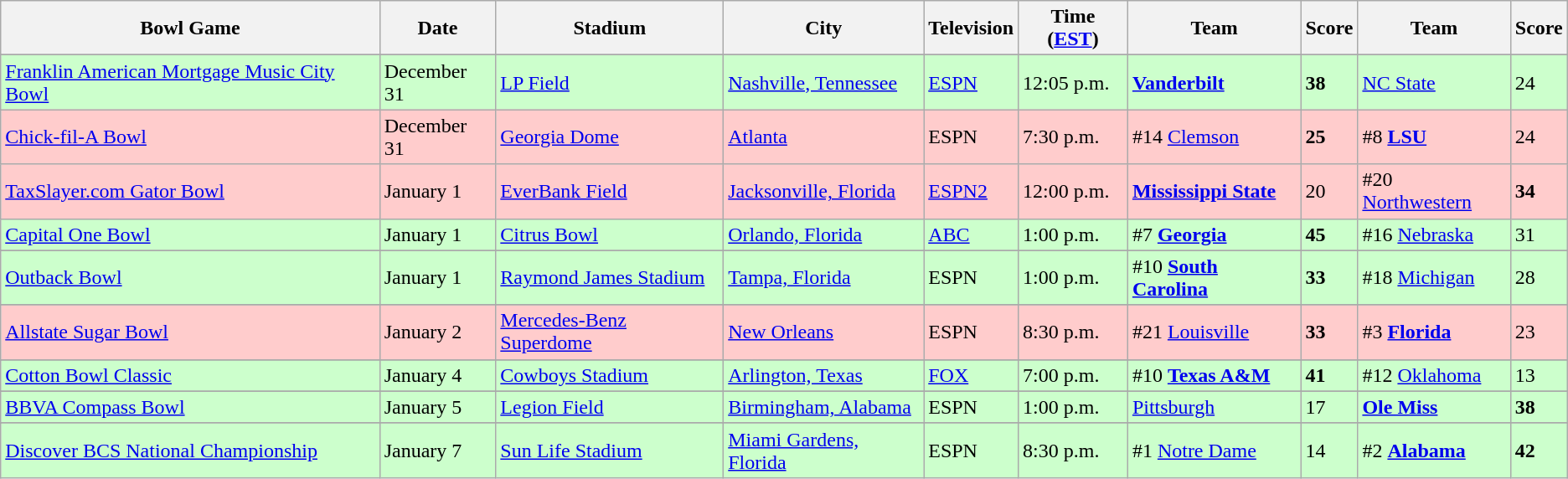<table class="wikitable">
<tr>
<th>Bowl Game</th>
<th>Date</th>
<th>Stadium</th>
<th>City</th>
<th>Television</th>
<th>Time (<a href='#'>EST</a>)</th>
<th>Team</th>
<th>Score</th>
<th>Team</th>
<th>Score</th>
</tr>
<tr>
</tr>
<tr bgcolor=#ccffcc>
<td><a href='#'>Franklin American Mortgage Music City Bowl</a></td>
<td>December 31</td>
<td><a href='#'>LP Field</a></td>
<td><a href='#'>Nashville, Tennessee</a></td>
<td><a href='#'>ESPN</a></td>
<td>12:05 p.m.</td>
<td><strong><a href='#'>Vanderbilt</a></strong></td>
<td><strong>38</strong></td>
<td><a href='#'>NC State</a></td>
<td>24</td>
</tr>
<tr bgcolor=#ffcccc>
<td><a href='#'>Chick-fil-A Bowl</a></td>
<td>December 31</td>
<td><a href='#'>Georgia Dome</a></td>
<td><a href='#'>Atlanta</a></td>
<td>ESPN</td>
<td>7:30 p.m.</td>
<td>#14 <a href='#'>Clemson</a></td>
<td><strong>25</strong></td>
<td>#8 <strong><a href='#'>LSU</a></strong></td>
<td>24</td>
</tr>
<tr bgcolor=#ffcccc>
<td><a href='#'>TaxSlayer.com Gator Bowl</a></td>
<td>January 1</td>
<td><a href='#'>EverBank Field</a></td>
<td><a href='#'>Jacksonville, Florida</a></td>
<td><a href='#'>ESPN2</a></td>
<td>12:00 p.m.</td>
<td><strong><a href='#'>Mississippi State</a></strong></td>
<td>20</td>
<td>#20 <a href='#'>Northwestern</a></td>
<td><strong>34</strong></td>
</tr>
<tr bgcolor=#ccffcc>
<td><a href='#'>Capital One Bowl</a></td>
<td>January 1</td>
<td><a href='#'>Citrus Bowl</a></td>
<td><a href='#'>Orlando, Florida</a></td>
<td><a href='#'>ABC</a></td>
<td>1:00 p.m.</td>
<td>#7 <strong><a href='#'>Georgia</a></strong></td>
<td><strong>45</strong></td>
<td>#16 <a href='#'>Nebraska</a></td>
<td>31</td>
</tr>
<tr>
</tr>
<tr bgcolor=#ccffcc>
<td><a href='#'>Outback Bowl</a></td>
<td>January 1</td>
<td><a href='#'>Raymond James Stadium</a></td>
<td><a href='#'>Tampa, Florida</a></td>
<td>ESPN</td>
<td>1:00 p.m.</td>
<td>#10 <strong><a href='#'>South Carolina</a></strong></td>
<td><strong>33</strong></td>
<td>#18 <a href='#'>Michigan</a></td>
<td>28</td>
</tr>
<tr>
</tr>
<tr bgcolor=#ffcccc>
<td><a href='#'>Allstate Sugar Bowl</a></td>
<td>January 2</td>
<td><a href='#'>Mercedes-Benz Superdome</a></td>
<td><a href='#'>New Orleans</a></td>
<td>ESPN</td>
<td>8:30 p.m.</td>
<td>#21 <a href='#'>Louisville</a></td>
<td><strong>33</strong></td>
<td>#3 <strong><a href='#'>Florida</a></strong></td>
<td>23</td>
</tr>
<tr>
</tr>
<tr bgcolor=#ccffcc>
<td><a href='#'>Cotton Bowl Classic</a></td>
<td>January 4</td>
<td><a href='#'>Cowboys Stadium</a></td>
<td><a href='#'>Arlington, Texas</a></td>
<td><a href='#'>FOX</a></td>
<td>7:00 p.m.</td>
<td>#10 <strong><a href='#'>Texas A&M</a></strong></td>
<td><strong>41</strong></td>
<td>#12 <a href='#'>Oklahoma</a></td>
<td>13</td>
</tr>
<tr>
</tr>
<tr bgcolor=#ccffcc>
<td><a href='#'>BBVA Compass Bowl</a></td>
<td>January 5</td>
<td><a href='#'>Legion Field</a></td>
<td><a href='#'>Birmingham, Alabama</a></td>
<td>ESPN</td>
<td>1:00 p.m.</td>
<td><a href='#'>Pittsburgh</a></td>
<td>17</td>
<td><strong><a href='#'>Ole Miss</a></strong></td>
<td><strong>38</strong></td>
</tr>
<tr>
</tr>
<tr bgcolor=#ccffcc>
<td><a href='#'>Discover BCS National Championship</a></td>
<td>January 7</td>
<td><a href='#'>Sun Life Stadium</a></td>
<td><a href='#'>Miami Gardens, Florida</a></td>
<td>ESPN</td>
<td>8:30 p.m.</td>
<td>#1 <a href='#'>Notre Dame</a></td>
<td>14</td>
<td>#2 <strong><a href='#'>Alabama</a></strong></td>
<td><strong>42</strong></td>
</tr>
</table>
